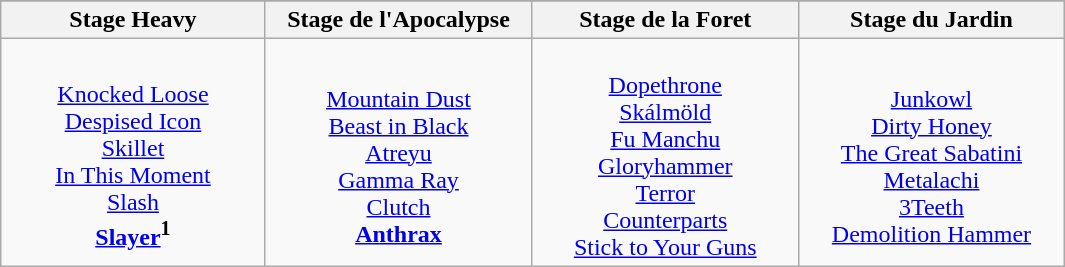<table class="wikitable" style="text-align:center; vertical-align:top; width:710px">
<tr>
</tr>
<tr>
<th>Stage Heavy</th>
<th>Stage de l'Apocalypse</th>
<th>Stage de la Foret</th>
<th>Stage du Jardin</th>
</tr>
<tr>
<td style="width:175px;"><br><a href='#'>Knocked Loose</a><br>
<a href='#'>Despised Icon</a><br>
<a href='#'>Skillet</a><br>
<a href='#'>In This Moment</a><br>
<a href='#'>Slash</a><br>
<strong><a href='#'>Slayer</a><sup>1</sup></strong></td>
<td style="width:175px;"><br><a href='#'>Mountain Dust</a><br>
<a href='#'>Beast in Black</a><br>
<a href='#'>Atreyu</a><br>
<a href='#'>Gamma Ray</a><br>
<a href='#'>Clutch</a><br>
<strong><a href='#'>Anthrax</a></strong></td>
<td style="width:175px;"><br><a href='#'>Dopethrone</a><br>
<a href='#'>Skálmöld</a><br>
<a href='#'>Fu Manchu</a><br>
<a href='#'>Gloryhammer</a><br>
<a href='#'>Terror</a><br>
<a href='#'>Counterparts</a><br>
<a href='#'>Stick to Your Guns</a></td>
<td style="width:175px;"><br><a href='#'>Junkowl</a><br>
<a href='#'>Dirty Honey</a><br>
<a href='#'>The Great Sabatini</a><br>
<a href='#'>Metalachi</a><br>
<a href='#'>3Teeth</a><br>
<a href='#'>Demolition Hammer</a></td>
</tr>
</table>
